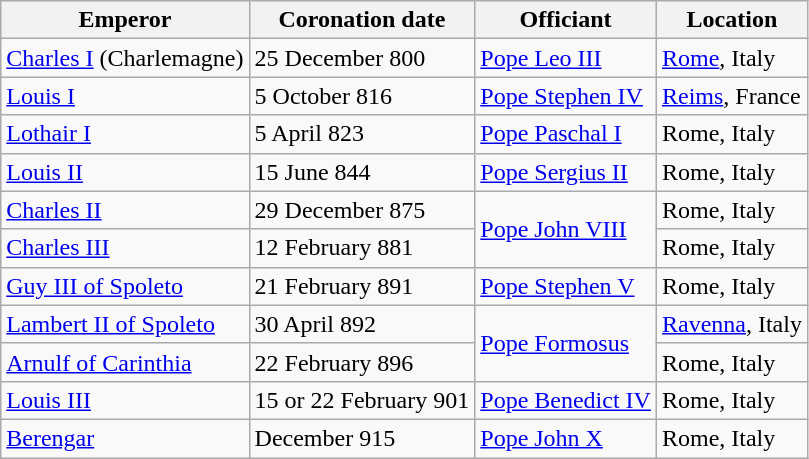<table class="wikitable">
<tr>
<th>Emperor</th>
<th>Coronation date</th>
<th>Officiant</th>
<th>Location</th>
</tr>
<tr>
<td><a href='#'>Charles I</a> (Charlemagne)</td>
<td>25 December 800</td>
<td><a href='#'>Pope Leo III</a></td>
<td><a href='#'>Rome</a>, Italy</td>
</tr>
<tr>
<td><a href='#'>Louis I</a></td>
<td>5 October 816</td>
<td><a href='#'>Pope Stephen IV</a></td>
<td><a href='#'>Reims</a>, France</td>
</tr>
<tr>
<td><a href='#'>Lothair I</a></td>
<td>5 April 823</td>
<td><a href='#'>Pope Paschal I</a></td>
<td>Rome, Italy</td>
</tr>
<tr>
<td><a href='#'>Louis II</a></td>
<td>15 June 844</td>
<td><a href='#'>Pope Sergius II</a></td>
<td>Rome, Italy</td>
</tr>
<tr>
<td><a href='#'>Charles II</a></td>
<td>29 December 875</td>
<td rowspan="2"><a href='#'>Pope John VIII</a></td>
<td>Rome, Italy</td>
</tr>
<tr>
<td><a href='#'>Charles III</a></td>
<td>12 February 881</td>
<td>Rome, Italy</td>
</tr>
<tr>
<td><a href='#'>Guy III of Spoleto</a></td>
<td>21 February 891</td>
<td><a href='#'>Pope Stephen V</a></td>
<td>Rome, Italy</td>
</tr>
<tr>
<td><a href='#'>Lambert II of Spoleto</a></td>
<td>30 April 892</td>
<td rowspan="2"><a href='#'>Pope Formosus</a></td>
<td><a href='#'>Ravenna</a>, Italy</td>
</tr>
<tr>
<td><a href='#'>Arnulf of Carinthia</a></td>
<td>22 February 896</td>
<td>Rome, Italy</td>
</tr>
<tr>
<td><a href='#'>Louis III</a></td>
<td>15 or 22 February 901</td>
<td><a href='#'>Pope Benedict IV</a></td>
<td>Rome, Italy</td>
</tr>
<tr>
<td><a href='#'>Berengar</a></td>
<td>December 915</td>
<td><a href='#'>Pope John X</a></td>
<td>Rome, Italy</td>
</tr>
</table>
